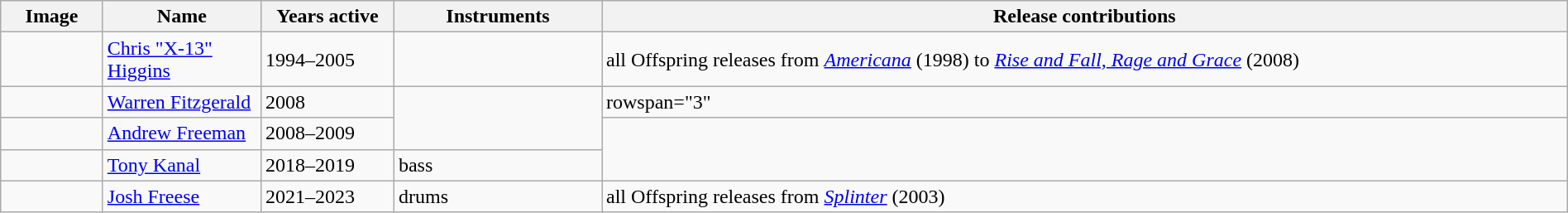<table class="wikitable" width="100%" border="1">
<tr>
<th width="75">Image</th>
<th width="120">Name</th>
<th width="100">Years active</th>
<th width="160">Instruments</th>
<th>Release contributions</th>
</tr>
<tr>
<td></td>
<td><a href='#'>Chris "X-13" Higgins</a></td>
<td>1994–2005</td>
<td></td>
<td>all Offspring releases from <em><a href='#'>Americana</a></em> (1998) to <em><a href='#'>Rise and Fall, Rage and Grace</a></em> (2008)</td>
</tr>
<tr>
<td></td>
<td><a href='#'>Warren Fitzgerald</a></td>
<td>2008</td>
<td rowspan="2"></td>
<td>rowspan="3" </td>
</tr>
<tr>
<td></td>
<td><a href='#'>Andrew Freeman</a></td>
<td>2008–2009</td>
</tr>
<tr>
<td></td>
<td><a href='#'>Tony Kanal</a></td>
<td>2018–2019</td>
<td>bass</td>
</tr>
<tr>
<td></td>
<td><a href='#'>Josh Freese</a></td>
<td>2021–2023 </td>
<td>drums</td>
<td>all Offspring releases from <em><a href='#'>Splinter</a></em> (2003)</td>
</tr>
</table>
